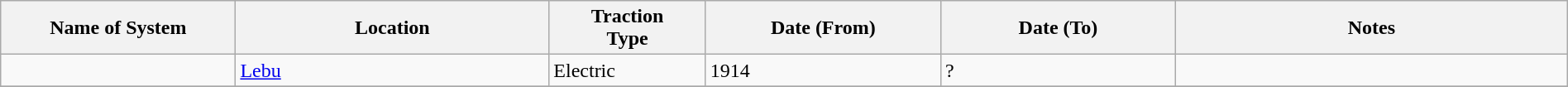<table class="wikitable" width=100%>
<tr>
<th width=15%>Name of System</th>
<th width=20%>Location</th>
<th width=10%>Traction<br>Type</th>
<th width=15%>Date (From)</th>
<th width=15%>Date (To)</th>
<th width=25%>Notes</th>
</tr>
<tr>
<td> </td>
<td><a href='#'>Lebu</a></td>
<td>Electric</td>
<td>1914</td>
<td>?</td>
<td></td>
</tr>
<tr>
</tr>
</table>
